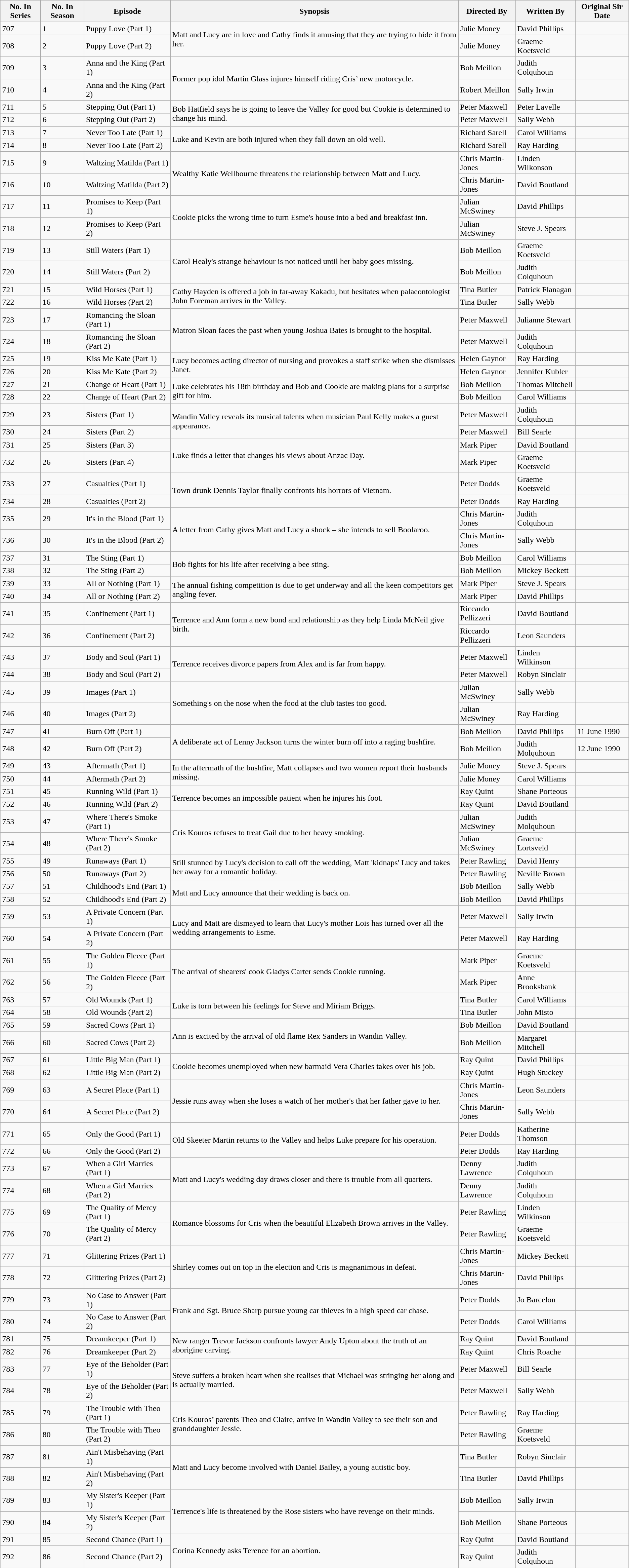<table class="wikitable">
<tr>
<th>No. In Series</th>
<th>No. In Season</th>
<th>Episode</th>
<th>Synopsis</th>
<th>Directed By</th>
<th>Written By</th>
<th>Original Sir Date</th>
</tr>
<tr>
<td>707</td>
<td>1</td>
<td>Puppy Love (Part 1)</td>
<td rowspan="2">Matt and Lucy are in love and Cathy finds it amusing that they are trying to hide it from her.</td>
<td>Julie Money</td>
<td>David Phillips</td>
<td></td>
</tr>
<tr>
<td>708</td>
<td>2</td>
<td>Puppy Love (Part 2)</td>
<td>Julie Money</td>
<td>Graeme Koetsveld</td>
<td></td>
</tr>
<tr>
<td>709</td>
<td>3</td>
<td>Anna and the King (Part 1)</td>
<td rowspan="2">Former pop idol Martin Glass injures himself riding Cris’ new motorcycle.</td>
<td>Bob Meillon</td>
<td>Judith Colquhoun</td>
<td></td>
</tr>
<tr>
<td>710</td>
<td>4</td>
<td>Anna and the King (Part 2)</td>
<td>Robert Meillon</td>
<td>Sally Irwin</td>
<td></td>
</tr>
<tr>
<td>711</td>
<td>5</td>
<td>Stepping Out (Part 1)</td>
<td rowspan="2">Bob Hatfield says he is going to leave the Valley for good but Cookie is determined to change his mind.</td>
<td>Peter Maxwell</td>
<td>Peter Lavelle</td>
<td></td>
</tr>
<tr>
<td>712</td>
<td>6</td>
<td>Stepping Out (Part 2)</td>
<td>Peter Maxwell</td>
<td>Sally Webb</td>
<td></td>
</tr>
<tr>
<td>713</td>
<td>7</td>
<td>Never Too Late (Part 1)</td>
<td rowspan="2">Luke and Kevin are both injured when they fall down an old well.</td>
<td>Richard Sarell</td>
<td>Carol Williams</td>
<td></td>
</tr>
<tr>
<td>714</td>
<td>8</td>
<td>Never Too Late (Part 2)</td>
<td>Richard Sarell</td>
<td>Ray Harding</td>
<td></td>
</tr>
<tr>
<td>715</td>
<td>9</td>
<td>Waltzing Matilda (Part 1)</td>
<td rowspan="2">Wealthy Katie Wellbourne threatens the relationship between Matt and Lucy.</td>
<td>Chris Martin-Jones</td>
<td>Linden Wilkonson</td>
<td></td>
</tr>
<tr>
<td>716</td>
<td>10</td>
<td>Waltzing Matilda (Part 2)</td>
<td>Chris Martin-Jones</td>
<td>David Boutland</td>
<td></td>
</tr>
<tr>
<td>717</td>
<td>11</td>
<td>Promises to Keep (Part 1)</td>
<td rowspan="2">Cookie picks the wrong time to turn Esme's house into a bed and breakfast inn.</td>
<td>Julian McSwiney</td>
<td>David Phillips</td>
<td></td>
</tr>
<tr>
<td>718</td>
<td>12</td>
<td>Promises to Keep (Part 2)</td>
<td>Julian McSwiney</td>
<td>Steve J. Spears</td>
<td></td>
</tr>
<tr>
<td>719</td>
<td>13</td>
<td>Still Waters (Part 1)</td>
<td rowspan="2">Carol Healy's strange behaviour is not noticed until her baby goes missing.</td>
<td>Bob Meillon</td>
<td>Graeme Koetsveld</td>
<td></td>
</tr>
<tr>
<td>720</td>
<td>14</td>
<td>Still Waters (Part 2)</td>
<td>Bob Meillon</td>
<td>Judith Colquhoun</td>
<td></td>
</tr>
<tr>
<td>721</td>
<td>15</td>
<td>Wild Horses (Part 1)</td>
<td rowspan="2">Cathy Hayden is offered a job in far-away Kakadu, but hesitates when palaeontologist John Foreman arrives in the Valley.</td>
<td>Tina Butler</td>
<td>Patrick Flanagan</td>
<td></td>
</tr>
<tr>
<td>722</td>
<td>16</td>
<td>Wild Horses (Part 2)</td>
<td>Tina Butler</td>
<td>Sally Webb</td>
<td></td>
</tr>
<tr>
<td>723</td>
<td>17</td>
<td>Romancing the Sloan (Part 1)</td>
<td rowspan="2">Matron Sloan faces the past when young Joshua Bates is brought to the hospital.</td>
<td>Peter Maxwell</td>
<td>Julianne Stewart</td>
<td></td>
</tr>
<tr>
<td>724</td>
<td>18</td>
<td>Romancing the Sloan (Part 2)</td>
<td>Peter Maxwell</td>
<td>Judith Colquhoun</td>
<td></td>
</tr>
<tr>
<td>725</td>
<td>19</td>
<td>Kiss Me Kate (Part 1)</td>
<td rowspan="2">Lucy becomes acting director of nursing and provokes a staff strike when she dismisses Janet.</td>
<td>Helen Gaynor</td>
<td>Ray Harding</td>
<td></td>
</tr>
<tr>
<td>726</td>
<td>20</td>
<td>Kiss Me Kate (Part 2)</td>
<td>Helen Gaynor</td>
<td>Jennifer Kubler</td>
<td></td>
</tr>
<tr>
<td>727</td>
<td>21</td>
<td>Change of Heart (Part 1)</td>
<td rowspan="2">Luke celebrates his 18th birthday and Bob and Cookie are making plans for a surprise gift for him.</td>
<td>Bob Meillon</td>
<td>Thomas Mitchell</td>
<td></td>
</tr>
<tr>
<td>728</td>
<td>22</td>
<td>Change of Heart (Part 2)</td>
<td>Bob Meillon</td>
<td>Carol Williams</td>
<td></td>
</tr>
<tr>
<td>729</td>
<td>23</td>
<td>Sisters (Part 1)</td>
<td rowspan="2">Wandin Valley reveals its musical talents when musician Paul Kelly makes a guest appearance.</td>
<td>Peter Maxwell</td>
<td>Judith Colquhoun</td>
<td></td>
</tr>
<tr>
<td>730</td>
<td>24</td>
<td>Sisters (Part 2)</td>
<td>Peter Maxwell</td>
<td>Bill Searle</td>
<td></td>
</tr>
<tr>
<td>731</td>
<td>25</td>
<td>Sisters (Part 3)</td>
<td rowspan="2">Luke finds a letter that changes his views about Anzac Day.</td>
<td>Mark Piper</td>
<td>David Boutland</td>
<td></td>
</tr>
<tr>
<td>732</td>
<td>26</td>
<td>Sisters (Part 4)</td>
<td>Mark Piper</td>
<td>Graeme Koetsveld</td>
<td></td>
</tr>
<tr>
<td>733</td>
<td>27</td>
<td>Casualties (Part 1)</td>
<td rowspan="2">Town drunk Dennis Taylor finally confronts his horrors of Vietnam.</td>
<td>Peter Dodds</td>
<td>Graeme Koetsveld</td>
<td></td>
</tr>
<tr>
<td>734</td>
<td>28</td>
<td>Casualties (Part 2)</td>
<td>Peter Dodds</td>
<td>Ray Harding</td>
<td></td>
</tr>
<tr>
<td>735</td>
<td>29</td>
<td>It's in the Blood (Part 1)</td>
<td rowspan="2">A letter from Cathy gives Matt and Lucy a shock – she intends to sell Boolaroo.</td>
<td>Chris Martin-Jones</td>
<td>Judith Colquhoun</td>
<td></td>
</tr>
<tr>
<td>736</td>
<td>30</td>
<td>It's in the Blood (Part 2)</td>
<td>Chris Martin-Jones</td>
<td>Sally Webb</td>
<td></td>
</tr>
<tr>
<td>737</td>
<td>31</td>
<td>The Sting (Part 1)</td>
<td rowspan="2">Bob fights for his life after receiving a bee sting.</td>
<td>Bob Meillon</td>
<td>Carol Williams</td>
<td></td>
</tr>
<tr>
<td>738</td>
<td>32</td>
<td>The Sting (Part 2)</td>
<td>Bob Meillon</td>
<td>Mickey Beckett</td>
<td></td>
</tr>
<tr>
<td>739</td>
<td>33</td>
<td>All or Nothing (Part 1)</td>
<td rowspan="2">The annual fishing competition is due to get underway and all the keen competitors get angling fever.</td>
<td>Mark Piper</td>
<td>Steve J. Spears</td>
<td></td>
</tr>
<tr>
<td>740</td>
<td>34</td>
<td>All or Nothing (Part 2)</td>
<td>Mark Piper</td>
<td>David Phillips</td>
<td></td>
</tr>
<tr>
<td>741</td>
<td>35</td>
<td>Confinement (Part 1)</td>
<td rowspan="2">Terrence and Ann form a new bond and relationship as they help Linda McNeil give birth.</td>
<td>Riccardo Pellizzeri</td>
<td>David Boutland</td>
<td></td>
</tr>
<tr>
<td>742</td>
<td>36</td>
<td>Confinement (Part 2)</td>
<td>Riccardo Pellizzeri</td>
<td>Leon Saunders</td>
<td></td>
</tr>
<tr>
<td>743</td>
<td>37</td>
<td>Body and Soul (Part 1)</td>
<td rowspan="2">Terrence receives divorce papers from Alex and is far from happy.</td>
<td>Peter Maxwell</td>
<td>Linden Wilkinson</td>
<td></td>
</tr>
<tr>
<td>744</td>
<td>38</td>
<td>Body and Soul (Part 2)</td>
<td>Peter Maxwell</td>
<td>Robyn Sinclair</td>
<td></td>
</tr>
<tr>
<td>745</td>
<td>39</td>
<td>Images (Part 1)</td>
<td rowspan="2">Something's on the nose when the food at the club tastes too good.</td>
<td>Julian McSwiney</td>
<td>Sally Webb</td>
<td></td>
</tr>
<tr>
<td>746</td>
<td>40</td>
<td>Images (Part 2)</td>
<td>Julian McSwiney</td>
<td>Ray Harding</td>
<td></td>
</tr>
<tr>
<td>747</td>
<td>41</td>
<td>Burn Off (Part 1)</td>
<td rowspan="2">A deliberate act of Lenny Jackson turns the winter burn off into a raging bushfire.</td>
<td>Bob Meillon</td>
<td>David Phillips</td>
<td>11 June 1990</td>
</tr>
<tr>
<td>748</td>
<td>42</td>
<td>Burn Off (Part 2)</td>
<td>Bob Meillon</td>
<td>Judith Molquhoun</td>
<td>12 June 1990</td>
</tr>
<tr>
<td>749</td>
<td>43</td>
<td>Aftermath (Part 1)</td>
<td rowspan="2">In the aftermath of the bushfire, Matt collapses and two women report their husbands missing.</td>
<td>Julie Money</td>
<td>Steve J. Spears</td>
<td></td>
</tr>
<tr>
<td>750</td>
<td>44</td>
<td>Aftermath (Part 2)</td>
<td>Julie Money</td>
<td>Carol Williams</td>
<td></td>
</tr>
<tr>
<td>751</td>
<td>45</td>
<td>Running Wild (Part 1)</td>
<td rowspan="2">Terrence becomes an impossible patient when he injures his foot.</td>
<td>Ray Quint</td>
<td>Shane Porteous</td>
<td></td>
</tr>
<tr>
<td>752</td>
<td>46</td>
<td>Running Wild (Part 2)</td>
<td>Ray Quint</td>
<td>David Boutland</td>
<td></td>
</tr>
<tr>
<td>753</td>
<td>47</td>
<td>Where There's Smoke (Part 1)</td>
<td rowspan="2">Cris Kouros refuses to treat Gail due to her heavy smoking.</td>
<td>Julian McSwiney</td>
<td>Judith Molquhoun</td>
<td></td>
</tr>
<tr>
<td>754</td>
<td>48</td>
<td>Where There's Smoke (Part 2)</td>
<td>Julian McSwiney</td>
<td>Graeme Lortsveld</td>
<td></td>
</tr>
<tr>
<td>755</td>
<td>49</td>
<td>Runaways (Part 1)</td>
<td rowspan="2">Still stunned by Lucy's decision to call off the wedding, Matt 'kidnaps' Lucy and takes her away for a romantic holiday.</td>
<td>Peter Rawling</td>
<td>David Henry</td>
<td></td>
</tr>
<tr>
<td>756</td>
<td>50</td>
<td>Runaways (Part 2)</td>
<td>Peter Rawling</td>
<td>Neville Brown</td>
<td></td>
</tr>
<tr>
<td>757</td>
<td>51</td>
<td>Childhood's End (Part 1)</td>
<td rowspan="2">Matt and Lucy announce that their wedding is back on.</td>
<td>Bob Meillon</td>
<td>Sally Webb</td>
<td></td>
</tr>
<tr>
<td>758</td>
<td>52</td>
<td>Childhood's End (Part 2)</td>
<td>Bob Meillon</td>
<td>David Phillips</td>
<td></td>
</tr>
<tr>
<td>759</td>
<td>53</td>
<td>A Private Concern (Part 1)</td>
<td rowspan="2">Lucy and Matt are dismayed to learn that Lucy's mother Lois has turned over all the wedding arrangements to Esme.</td>
<td>Peter Maxwell</td>
<td>Sally Irwin</td>
<td></td>
</tr>
<tr>
<td>760</td>
<td>54</td>
<td>A Private Concern (Part 2)</td>
<td>Peter Maxwell</td>
<td>Ray Harding</td>
<td></td>
</tr>
<tr>
<td>761</td>
<td>55</td>
<td>The Golden Fleece (Part 1)</td>
<td rowspan="2">The arrival of shearers' cook Gladys Carter sends Cookie running.</td>
<td>Mark Piper</td>
<td>Graeme Koetsveld</td>
<td></td>
</tr>
<tr>
<td>762</td>
<td>56</td>
<td>The Golden Fleece (Part 2)</td>
<td>Mark Piper</td>
<td>Anne Brooksbank</td>
<td></td>
</tr>
<tr>
<td>763</td>
<td>57</td>
<td>Old Wounds (Part 1)</td>
<td rowspan="2">Luke is torn between his feelings for Steve and Miriam Briggs.</td>
<td>Tina Butler</td>
<td>Carol Williams</td>
<td></td>
</tr>
<tr>
<td>764</td>
<td>58</td>
<td>Old Wounds (Part 2)</td>
<td>Tina Butler</td>
<td>John Misto</td>
<td></td>
</tr>
<tr>
<td>765</td>
<td>59</td>
<td>Sacred Cows (Part 1)</td>
<td rowspan="2">Ann is excited by the arrival of old flame Rex Sanders in Wandin Valley.</td>
<td>Bob Meillon</td>
<td>David Boutland</td>
<td></td>
</tr>
<tr>
<td>766</td>
<td>60</td>
<td>Sacred Cows (Part 2)</td>
<td>Bob Meillon</td>
<td>Margaret Mitchell</td>
<td></td>
</tr>
<tr>
<td>767</td>
<td>61</td>
<td>Little Big Man (Part 1)</td>
<td rowspan="2">Cookie becomes unemployed when new barmaid Vera Charles takes over his job.</td>
<td>Ray Quint</td>
<td>David Phillips</td>
<td></td>
</tr>
<tr>
<td>768</td>
<td>62</td>
<td>Little Big Man (Part 2)</td>
<td>Ray Quint</td>
<td>Hugh Stuckey</td>
<td></td>
</tr>
<tr>
<td>769</td>
<td>63</td>
<td>A Secret Place (Part 1)</td>
<td rowspan="2">Jessie runs away when she loses a watch of her mother's that her father gave to her.</td>
<td>Chris Martin-Jones</td>
<td>Leon Saunders</td>
<td></td>
</tr>
<tr>
<td>770</td>
<td>64</td>
<td>A Secret Place (Part 2)</td>
<td>Chris Martin-Jones</td>
<td>Sally Webb</td>
<td></td>
</tr>
<tr>
<td>771</td>
<td>65</td>
<td>Only the Good (Part 1)</td>
<td rowspan="2">Old Skeeter Martin returns to the Valley and helps Luke prepare for his operation.</td>
<td>Peter Dodds</td>
<td>Katherine Thomson</td>
<td></td>
</tr>
<tr>
<td>772</td>
<td>66</td>
<td>Only the Good (Part 2)</td>
<td>Peter Dodds</td>
<td>Ray Harding</td>
<td></td>
</tr>
<tr>
<td>773</td>
<td>67</td>
<td>When a Girl Marries (Part 1)</td>
<td rowspan="2">Matt and Lucy's wedding day draws closer and there is trouble from all quarters.</td>
<td>Denny Lawrence</td>
<td>Judith Colquhoun</td>
<td></td>
</tr>
<tr>
<td>774</td>
<td>68</td>
<td>When a Girl Marries (Part 2)</td>
<td>Denny Lawrence</td>
<td>Judith Colquhoun</td>
<td></td>
</tr>
<tr>
<td>775</td>
<td>69</td>
<td>The Quality of Mercy (Part 1)</td>
<td rowspan="2">Romance blossoms for Cris when the beautiful Elizabeth Brown arrives in the Valley.</td>
<td>Peter Rawling</td>
<td>Linden Wilkinson</td>
<td></td>
</tr>
<tr>
<td>776</td>
<td>70</td>
<td>The Quality of Mercy (Part 2)</td>
<td>Peter Rawling</td>
<td>Graeme Koetsveld</td>
<td></td>
</tr>
<tr>
<td>777</td>
<td>71</td>
<td>Glittering Prizes (Part 1)</td>
<td rowspan="2">Shirley comes out on top in the election and Cris is magnanimous in defeat.</td>
<td>Chris Martin-Jones</td>
<td>Mickey Beckett</td>
<td></td>
</tr>
<tr>
<td>778</td>
<td>72</td>
<td>Glittering Prizes (Part 2)</td>
<td>Chris Martin-Jones</td>
<td>David Phillips</td>
<td></td>
</tr>
<tr>
<td>779</td>
<td>73</td>
<td>No Case to Answer (Part 1)</td>
<td rowspan="2">Frank and Sgt. Bruce Sharp pursue young car thieves in a high speed car chase.</td>
<td>Peter Dodds</td>
<td>Jo Barcelon</td>
<td></td>
</tr>
<tr>
<td>780</td>
<td>74</td>
<td>No Case to Answer (Part 2)</td>
<td>Peter Dodds</td>
<td>Carol Williams</td>
<td></td>
</tr>
<tr>
<td>781</td>
<td>75</td>
<td>Dreamkeeper (Part 1)</td>
<td rowspan="2">New ranger Trevor Jackson confronts lawyer Andy Upton about the truth of an aborigine carving.</td>
<td>Ray Quint</td>
<td>David Boutland</td>
<td></td>
</tr>
<tr>
<td>782</td>
<td>76</td>
<td>Dreamkeeper (Part 2)</td>
<td>Ray Quint</td>
<td>Chris Roache</td>
<td></td>
</tr>
<tr>
<td>783</td>
<td>77</td>
<td>Eye of the Beholder (Part 1)</td>
<td rowspan="2">Steve suffers a broken heart when she realises that Michael was stringing her along and is actually married.</td>
<td>Peter Maxwell</td>
<td>Bill Searle</td>
<td></td>
</tr>
<tr>
<td>784</td>
<td>78</td>
<td>Eye of the Beholder (Part 2)</td>
<td>Peter Maxwell</td>
<td>Sally Webb</td>
<td></td>
</tr>
<tr>
<td>785</td>
<td>79</td>
<td>The Trouble with Theo (Part 1)</td>
<td rowspan="2">Cris Kouros’ parents Theo and Claire, arrive in Wandin Valley to see their son and granddaughter Jessie.</td>
<td>Peter Rawling</td>
<td>Ray Harding</td>
<td></td>
</tr>
<tr>
<td>786</td>
<td>80</td>
<td>The Trouble with Theo (Part 2)</td>
<td>Peter Rawling</td>
<td>Graeme Koetsveld</td>
<td></td>
</tr>
<tr>
<td>787</td>
<td>81</td>
<td>Ain't Misbehaving (Part 1)</td>
<td rowspan="2">Matt and Lucy become involved with Daniel Bailey, a young autistic boy.</td>
<td>Tina Butler</td>
<td>Robyn Sinclair</td>
<td></td>
</tr>
<tr>
<td>788</td>
<td>82</td>
<td>Ain't Misbehaving (Part 2)</td>
<td>Tina Butler</td>
<td>David Phillips</td>
<td></td>
</tr>
<tr>
<td>789</td>
<td>83</td>
<td>My Sister's Keeper (Part 1)</td>
<td rowspan="2">Terrence's life is threatened by the Rose sisters who have revenge on their minds.</td>
<td>Bob Meillon</td>
<td>Sally Irwin</td>
<td></td>
</tr>
<tr>
<td>790</td>
<td>84</td>
<td>My Sister's Keeper (Part 2)</td>
<td>Bob Meillon</td>
<td>Shane Porteous</td>
<td></td>
</tr>
<tr>
<td>791</td>
<td>85</td>
<td>Second Chance (Part 1)</td>
<td rowspan="2">Corina Kennedy asks Terence for an abortion.</td>
<td>Ray Quint</td>
<td>David Boutland</td>
<td></td>
</tr>
<tr>
<td>792</td>
<td>86</td>
<td>Second Chance (Part 2)</td>
<td>Ray Quint</td>
<td>Judith Colquhoun</td>
<td></td>
</tr>
</table>
